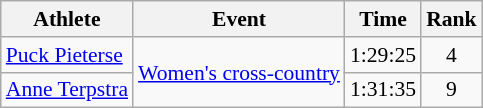<table class=wikitable style=font-size:90%;text-align:center>
<tr>
<th>Athlete</th>
<th>Event</th>
<th>Time</th>
<th>Rank</th>
</tr>
<tr align=center>
<td align=left><a href='#'>Puck Pieterse</a></td>
<td align=left rowspan=2><a href='#'>Women's cross-country</a></td>
<td>1:29:25</td>
<td>4</td>
</tr>
<tr align=center>
<td align=left><a href='#'>Anne Terpstra</a></td>
<td>1:31:35</td>
<td>9</td>
</tr>
</table>
